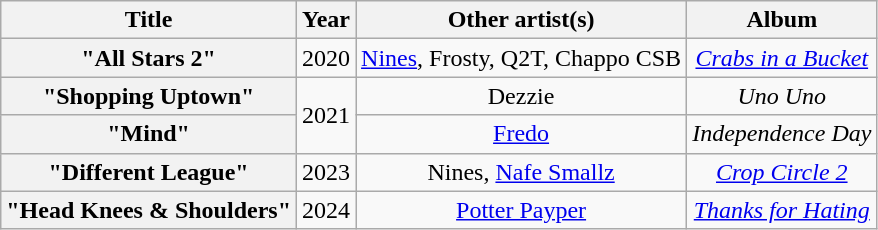<table class="wikitable plainrowheaders" style="text-align:center;">
<tr>
<th scope="col">Title</th>
<th scope="col">Year</th>
<th scope="col">Other artist(s)</th>
<th scope="col">Album</th>
</tr>
<tr>
<th scope="row">"All Stars 2"</th>
<td>2020</td>
<td><a href='#'>Nines</a>, Frosty, Q2T, Chappo CSB</td>
<td><em><a href='#'>Crabs in a Bucket</a></em></td>
</tr>
<tr>
<th scope="row">"Shopping Uptown"</th>
<td rowspan="2">2021</td>
<td>Dezzie</td>
<td><em>Uno Uno</em></td>
</tr>
<tr>
<th scope="row">"Mind"</th>
<td><a href='#'>Fredo</a></td>
<td><em>Independence Day</em></td>
</tr>
<tr>
<th scope="row">"Different League"</th>
<td>2023</td>
<td>Nines, <a href='#'>Nafe Smallz</a></td>
<td><em><a href='#'>Crop Circle 2</a></em></td>
</tr>
<tr>
<th scope="row">"Head Knees & Shoulders"</th>
<td>2024</td>
<td><a href='#'>Potter Payper</a></td>
<td><em><a href='#'>Thanks for Hating</a></em></td>
</tr>
</table>
